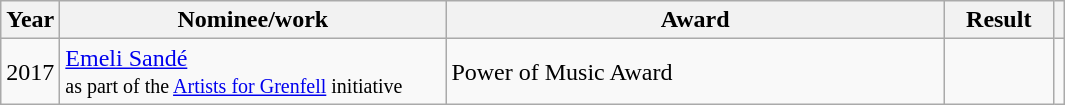<table class="wikitable">
<tr>
<th>Year</th>
<th width="250">Nominee/work</th>
<th width="325">Award</th>
<th width="65">Result</th>
<th></th>
</tr>
<tr>
<td>2017</td>
<td><a href='#'>Emeli Sandé</a><br><small>as part of the <a href='#'>Artists for Grenfell</a> initiative</small></td>
<td>Power of Music Award</td>
<td></td>
<td style="text-align:center;"></td>
</tr>
</table>
